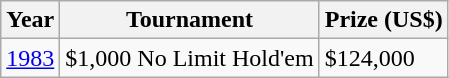<table class="wikitable">
<tr>
<th>Year</th>
<th>Tournament</th>
<th>Prize (US$)</th>
</tr>
<tr>
<td><a href='#'>1983</a></td>
<td>$1,000 No Limit Hold'em</td>
<td>$124,000</td>
</tr>
</table>
